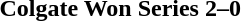<table class="noborder" style="text-align: center; border: none; width: 100%">
<tr>
<th width="97%"><strong>Colgate Won Series 2–0</strong></th>
<th width="3%"></th>
</tr>
</table>
